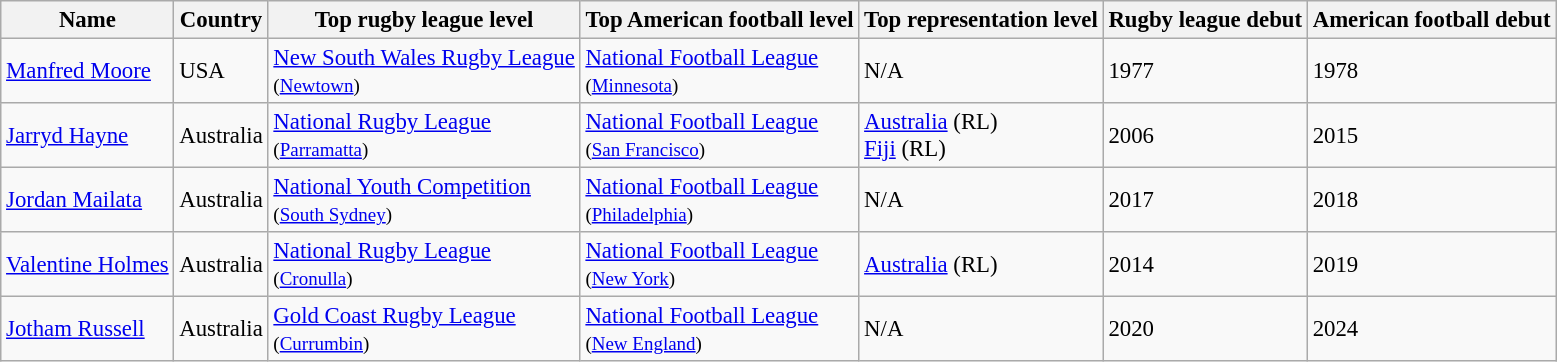<table class="wikitable sortable" style="font-size:95%;">
<tr>
<th>Name</th>
<th>Country</th>
<th>Top rugby league level</th>
<th>Top American football level</th>
<th>Top representation level</th>
<th>Rugby league debut</th>
<th>American football debut</th>
</tr>
<tr>
<td><a href='#'>Manfred Moore</a></td>
<td>USA</td>
<td><a href='#'>New South Wales Rugby League</a><br><small>(<a href='#'>Newtown</a>)</small></td>
<td><a href='#'>National Football League</a><br><small>(<a href='#'>Minnesota</a>)</small></td>
<td>N/A</td>
<td>1977</td>
<td>1978</td>
</tr>
<tr>
<td><a href='#'>Jarryd Hayne</a></td>
<td>Australia</td>
<td><a href='#'>National Rugby League</a> <br><small>(<a href='#'>Parramatta</a>)</small></td>
<td><a href='#'>National Football League</a> <br><small>(<a href='#'>San Francisco</a>)</small></td>
<td><a href='#'>Australia</a> (RL)<br><a href='#'>Fiji</a> (RL)</td>
<td>2006</td>
<td>2015</td>
</tr>
<tr>
<td><a href='#'>Jordan Mailata</a></td>
<td>Australia</td>
<td><a href='#'>National Youth Competition</a> <br><small>(<a href='#'>South Sydney</a>)</small></td>
<td><a href='#'>National Football League</a> <br><small>(<a href='#'>Philadelphia</a>)</small></td>
<td>N/A</td>
<td>2017</td>
<td>2018</td>
</tr>
<tr>
<td><a href='#'>Valentine Holmes</a></td>
<td>Australia</td>
<td><a href='#'>National Rugby League</a> <br><small>(<a href='#'>Cronulla</a>)</small></td>
<td><a href='#'>National Football League</a> <br><small>(<a href='#'>New York</a>)</small></td>
<td><a href='#'>Australia</a> (RL)</td>
<td>2014</td>
<td>2019</td>
</tr>
<tr>
<td><a href='#'>Jotham Russell</a></td>
<td>Australia</td>
<td><a href='#'>Gold Coast Rugby League</a><br><small>(<a href='#'>Currumbin</a>)</small></td>
<td><a href='#'>National Football League</a><br><small>(<a href='#'>New England</a>)</small></td>
<td>N/A</td>
<td>2020</td>
<td>2024</td>
</tr>
</table>
